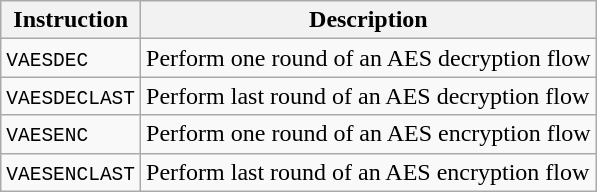<table class="wikitable">
<tr>
<th scope="col">Instruction</th>
<th scope="col">Description</th>
</tr>
<tr>
<td><code>VAESDEC</code></td>
<td>Perform one round of an AES decryption flow</td>
</tr>
<tr>
<td><code>VAESDECLAST</code></td>
<td>Perform last round of an AES decryption flow</td>
</tr>
<tr>
<td><code>VAESENC</code></td>
<td>Perform one round of an AES encryption flow</td>
</tr>
<tr>
<td><code>VAESENCLAST</code></td>
<td>Perform last round of an AES encryption flow</td>
</tr>
</table>
